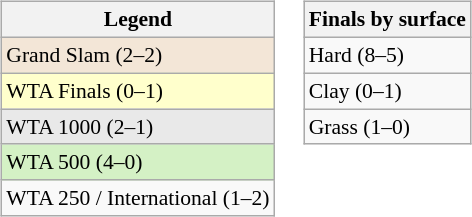<table>
<tr style="vertical-align:top">
<td><br><table class="wikitable" style=font-size:90%>
<tr>
<th>Legend</th>
</tr>
<tr style=background:#f3e6d7>
<td>Grand Slam (2–2)</td>
</tr>
<tr style=background:#ffffcc>
<td>WTA Finals (0–1)</td>
</tr>
<tr style="background:#e9e9e9">
<td>WTA 1000 (2–1)</td>
</tr>
<tr style="background:#d4f1c5">
<td>WTA 500 (4–0)</td>
</tr>
<tr>
<td>WTA 250 / International (1–2)</td>
</tr>
</table>
</td>
<td><br><table class="wikitable" style=font-size:90%>
<tr>
<th>Finals by surface</th>
</tr>
<tr>
<td>Hard (8–5)</td>
</tr>
<tr>
<td>Clay (0–1)</td>
</tr>
<tr>
<td>Grass (1–0)</td>
</tr>
</table>
</td>
</tr>
</table>
